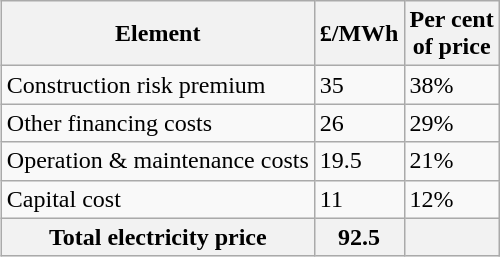<table class="wikitable" style="margin:0 0 10px 20px ; font-size:100%" align="right">
<tr>
<th>Element</th>
<th>£/MWh</th>
<th>Per cent<br>of price</th>
</tr>
<tr>
<td>Construction risk premium</td>
<td>35</td>
<td>38%</td>
</tr>
<tr>
<td>Other financing costs</td>
<td>26</td>
<td>29%</td>
</tr>
<tr>
<td>Operation & maintenance costs</td>
<td>19.5</td>
<td>21%</td>
</tr>
<tr>
<td>Capital cost</td>
<td>11</td>
<td>12%</td>
</tr>
<tr>
<th>Total electricity price</th>
<th>92.5</th>
<th></th>
</tr>
</table>
